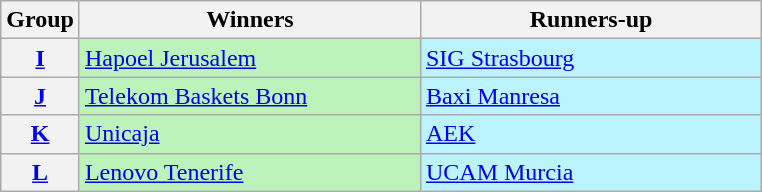<table class="wikitable">
<tr>
<th>Group</th>
<th width=220>Winners</th>
<th width=220>Runners-up</th>
</tr>
<tr>
<th><a href='#'>I</a></th>
<td bgcolor=#BBF3BB> <a href='#'>Hapoel Jerusalem</a></td>
<td bgcolor=#BBF3FF> <a href='#'>SIG Strasbourg</a></td>
</tr>
<tr>
<th><a href='#'>J</a></th>
<td bgcolor=#BBF3BB> <a href='#'>Telekom Baskets Bonn</a></td>
<td bgcolor=#BBF3FF> <a href='#'>Baxi Manresa</a></td>
</tr>
<tr>
<th><a href='#'>K</a></th>
<td bgcolor=#BBF3BB> <a href='#'>Unicaja</a></td>
<td bgcolor=#BBF3FF> <a href='#'>AEK</a></td>
</tr>
<tr>
<th><a href='#'>L</a></th>
<td bgcolor=#BBF3BB> <a href='#'>Lenovo Tenerife</a></td>
<td bgcolor=#BBF3FF> <a href='#'>UCAM Murcia</a></td>
</tr>
</table>
